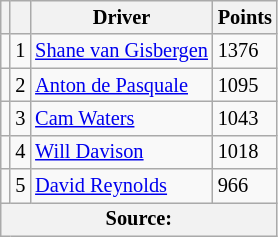<table class="wikitable" style="font-size: 85%;">
<tr>
<th scope="col"></th>
<th scope="col"></th>
<th scope="col">Driver</th>
<th scope="col">Points</th>
</tr>
<tr>
<td align="left"></td>
<td align="center">1</td>
<td> <a href='#'>Shane van Gisbergen</a></td>
<td align="left">1376</td>
</tr>
<tr>
<td align="left"></td>
<td align="center">2</td>
<td> <a href='#'>Anton de Pasquale</a></td>
<td align="left">1095</td>
</tr>
<tr>
<td align="left"></td>
<td align="center">3</td>
<td> <a href='#'>Cam Waters</a></td>
<td align="left">1043</td>
</tr>
<tr>
<td align="left"></td>
<td align="center">4</td>
<td> <a href='#'>Will Davison</a></td>
<td align="left">1018</td>
</tr>
<tr>
<td align="left"></td>
<td align="center">5</td>
<td> <a href='#'>David Reynolds</a></td>
<td align="left">966</td>
</tr>
<tr>
<th colspan=4>Source:</th>
</tr>
</table>
